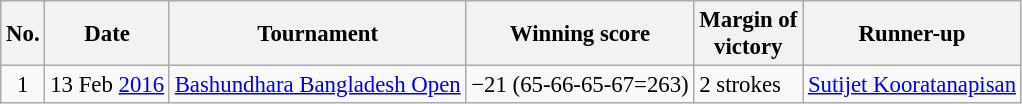<table class="wikitable" style="font-size:95%;">
<tr>
<th>No.</th>
<th>Date</th>
<th>Tournament</th>
<th>Winning score</th>
<th>Margin of<br>victory</th>
<th>Runner-up</th>
</tr>
<tr>
<td align=center>1</td>
<td align=right>13 Feb <a href='#'>2016</a></td>
<td><a href='#'>Bashundhara Bangladesh Open</a></td>
<td>−21 (65-66-65-67=263)</td>
<td>2 strokes</td>
<td> <a href='#'>Sutijet Kooratanapisan</a></td>
</tr>
</table>
